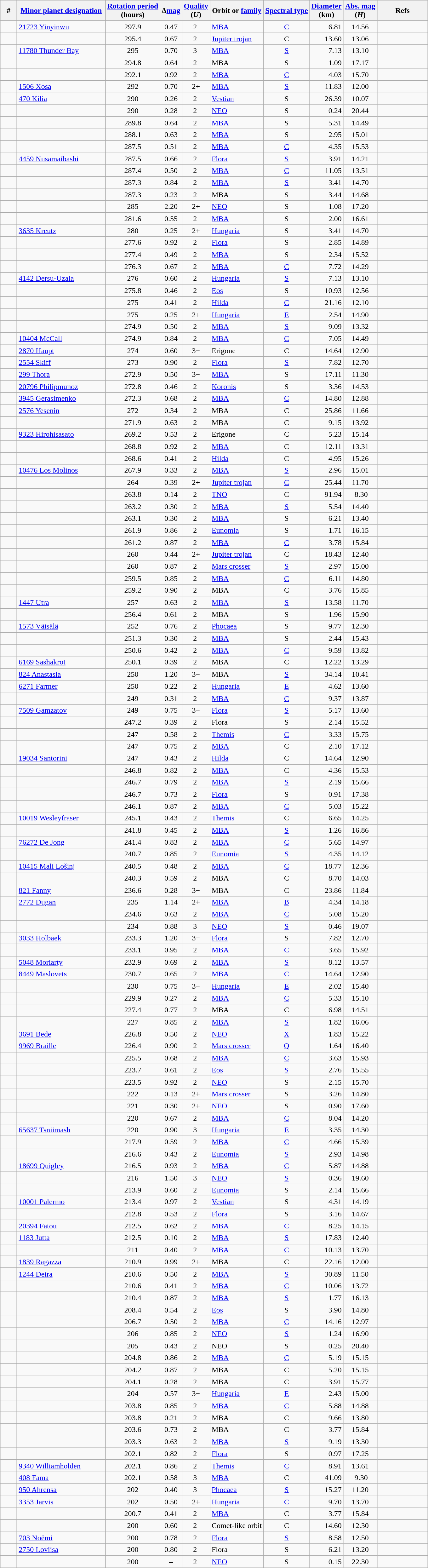<table class="wikitable sortable" style="text-align: center;">
<tr>
<th class="unsortable" width=28>#</th>
<th width=180><a href='#'>Minor planet designation</a></th>
<th><a href='#'>Rotation period</a><br>(hours)</th>
<th>Δ<a href='#'>mag</a></th>
<th><a href='#'>Quality</a><br>(<em>U</em>)</th>
<th>Orbit or <a href='#'>family</a></th>
<th><a href='#'>Spectral type</a></th>
<th><a href='#'>Diameter</a><br>(km)</th>
<th><a href='#'>Abs. mag</a><br>(<em>H</em>)</th>
<th class="unsortable" width=100>Refs</th>
</tr>
<tr id="21723">
<td></td>
<td align=left><a href='#'>21723 Yinyinwu</a></td>
<td>297.9</td>
<td>0.47</td>
<td>2 </td>
<td align=left><a href='#'>MBA</a> </td>
<td><a href='#'>C</a></td>
<td align=right>6.81</td>
<td>14.56</td>
<td></td>
</tr>
<tr id="185492">
<td></td>
<td align=left></td>
<td>295.4</td>
<td>0.67</td>
<td>2 </td>
<td align=left><a href='#'>Jupiter trojan</a></td>
<td>C</td>
<td align=right>13.60</td>
<td>13.06</td>
<td></td>
</tr>
<tr id="11780">
<td></td>
<td align=left><a href='#'>11780 Thunder Bay</a></td>
<td>295</td>
<td>0.70</td>
<td>3 </td>
<td align=left><a href='#'>MBA</a> </td>
<td><a href='#'>S</a></td>
<td align=right>7.13</td>
<td>13.10</td>
<td></td>
</tr>
<tr id="183300">
<td></td>
<td align=left></td>
<td>294.8</td>
<td>0.64</td>
<td>2 </td>
<td align=left>MBA </td>
<td>S</td>
<td align=right>1.09</td>
<td>17.17</td>
<td></td>
</tr>
<tr id="239303">
<td></td>
<td align=left></td>
<td>292.1</td>
<td>0.92</td>
<td>2 </td>
<td align=left><a href='#'>MBA</a> </td>
<td><a href='#'>C</a></td>
<td align=right>4.03</td>
<td>15.70</td>
<td></td>
</tr>
<tr id="1506">
<td></td>
<td align=left><a href='#'>1506 Xosa</a></td>
<td>292</td>
<td>0.70</td>
<td>2+</td>
<td align=left><a href='#'>MBA</a> </td>
<td><a href='#'>S</a></td>
<td align=right>11.83</td>
<td>12.00</td>
<td></td>
</tr>
<tr id="470">
<td></td>
<td align=left><a href='#'>470 Kilia</a></td>
<td>290</td>
<td>0.26</td>
<td>2 </td>
<td align=left><a href='#'>Vestian</a></td>
<td>S</td>
<td align=right>26.39</td>
<td>10.07</td>
<td></td>
</tr>
<tr id="2018 XV">
<td></td>
<td align=left></td>
<td>290</td>
<td>0.28</td>
<td>2 </td>
<td align=left><a href='#'>NEO</a></td>
<td>S</td>
<td align=right>0.24</td>
<td>20.44</td>
<td></td>
</tr>
<tr id="17847">
<td></td>
<td align=left></td>
<td>289.8</td>
<td>0.64</td>
<td>2 </td>
<td align=left><a href='#'>MBA</a> </td>
<td>S</td>
<td align=right>5.31</td>
<td>14.49</td>
<td></td>
</tr>
<tr id="69026">
<td></td>
<td align=left></td>
<td>288.1</td>
<td>0.63</td>
<td>2 </td>
<td align=left><a href='#'>MBA</a> </td>
<td>S</td>
<td align=right>2.95</td>
<td>15.01</td>
<td></td>
</tr>
<tr id="128648">
<td></td>
<td align=left></td>
<td>287.5</td>
<td>0.51</td>
<td>2 </td>
<td align=left><a href='#'>MBA</a> </td>
<td><a href='#'>C</a></td>
<td align=right>4.35</td>
<td>15.53</td>
<td></td>
</tr>
<tr id="4459">
<td></td>
<td align=left><a href='#'>4459 Nusamaibashi</a></td>
<td>287.5</td>
<td>0.66</td>
<td>2 </td>
<td align=left><a href='#'>Flora</a></td>
<td><a href='#'>S</a></td>
<td align=right>3.91</td>
<td>14.21</td>
<td></td>
</tr>
<tr id="14774">
<td></td>
<td align=left></td>
<td>287.4</td>
<td>0.50</td>
<td>2 </td>
<td align=left><a href='#'>MBA</a> </td>
<td><a href='#'>C</a></td>
<td align=right>11.05</td>
<td>13.51</td>
<td></td>
</tr>
<tr id="98081">
<td></td>
<td align=left></td>
<td>287.3</td>
<td>0.84</td>
<td>2 </td>
<td align=left><a href='#'>MBA</a> </td>
<td><a href='#'>S</a></td>
<td align=right>3.41</td>
<td>14.70</td>
<td></td>
</tr>
<tr id="34045">
<td></td>
<td align=left></td>
<td>287.3</td>
<td>0.23</td>
<td>2 </td>
<td align=left>MBA </td>
<td>S</td>
<td align=right>3.44</td>
<td>14.68</td>
<td></td>
</tr>
<tr id="163899">
<td></td>
<td align=left></td>
<td>285</td>
<td>2.20</td>
<td>2+</td>
<td align=left><a href='#'>NEO</a></td>
<td>S</td>
<td align=right>1.08</td>
<td>17.20</td>
<td></td>
</tr>
<tr id="225561">
<td></td>
<td align=left></td>
<td>281.6</td>
<td>0.55</td>
<td>2 </td>
<td align=left><a href='#'>MBA</a> </td>
<td>S</td>
<td align=right>2.00</td>
<td>16.61</td>
<td></td>
</tr>
<tr id="3635">
<td></td>
<td align=left><a href='#'>3635 Kreutz</a></td>
<td>280</td>
<td>0.25</td>
<td>2+</td>
<td align=left><a href='#'>Hungaria</a></td>
<td>S</td>
<td align=right>3.41</td>
<td>14.70</td>
<td></td>
</tr>
<tr id="35697">
<td></td>
<td align=left></td>
<td>277.6</td>
<td>0.92</td>
<td>2 </td>
<td align=left><a href='#'>Flora</a></td>
<td>S</td>
<td align=right>2.85</td>
<td>14.89</td>
<td></td>
</tr>
<tr id="15658">
<td></td>
<td align=left></td>
<td>277.4</td>
<td>0.49</td>
<td>2 </td>
<td align=left><a href='#'>MBA</a> </td>
<td>S</td>
<td align=right>2.34</td>
<td>15.52</td>
<td></td>
</tr>
<tr id="32539">
<td></td>
<td align=left></td>
<td>276.3</td>
<td>0.67</td>
<td>2 </td>
<td align=left><a href='#'>MBA</a> </td>
<td><a href='#'>C</a></td>
<td align=right>7.72</td>
<td>14.29</td>
<td></td>
</tr>
<tr id="4142">
<td></td>
<td align=left><a href='#'>4142 Dersu-Uzala</a></td>
<td>276</td>
<td>0.60</td>
<td>2 </td>
<td align=left><a href='#'>Hungaria</a></td>
<td><a href='#'>S</a></td>
<td align=right>7.13</td>
<td>13.10</td>
<td></td>
</tr>
<tr id="7183">
<td></td>
<td align=left></td>
<td>275.8</td>
<td>0.46</td>
<td>2 </td>
<td align=left><a href='#'>Eos</a></td>
<td>S</td>
<td align=right>10.93</td>
<td>12.56</td>
<td></td>
</tr>
<tr id="16843">
<td></td>
<td align=left></td>
<td>275</td>
<td>0.41</td>
<td>2 </td>
<td align=left><a href='#'>Hilda</a></td>
<td><a href='#'>C</a></td>
<td align=right>21.16</td>
<td>12.10</td>
<td></td>
</tr>
<tr id="67175">
<td></td>
<td align=left></td>
<td>275</td>
<td>0.25</td>
<td>2+</td>
<td align=left><a href='#'>Hungaria</a></td>
<td><a href='#'>E</a></td>
<td align=right>2.54</td>
<td>14.90</td>
<td></td>
</tr>
<tr id="16819">
<td></td>
<td align=left></td>
<td>274.9</td>
<td>0.50</td>
<td>2 </td>
<td align=left><a href='#'>MBA</a> </td>
<td><a href='#'>S</a></td>
<td align=right>9.09</td>
<td>13.32</td>
<td></td>
</tr>
<tr id="10404">
<td></td>
<td align=left><a href='#'>10404 McCall</a></td>
<td>274.9</td>
<td>0.84</td>
<td>2 </td>
<td align=left><a href='#'>MBA</a> </td>
<td><a href='#'>C</a></td>
<td align=right>7.05</td>
<td>14.49</td>
<td></td>
</tr>
<tr id="2870">
<td></td>
<td align=left><a href='#'>2870 Haupt</a></td>
<td>274</td>
<td>0.60</td>
<td>3−</td>
<td align=left>Erigone</td>
<td>C</td>
<td align=right>14.64</td>
<td>12.90</td>
<td></td>
</tr>
<tr id="2554">
<td></td>
<td align=left><a href='#'>2554 Skiff</a></td>
<td>273</td>
<td>0.90</td>
<td>2 </td>
<td align=left><a href='#'>Flora</a></td>
<td><a href='#'>S</a></td>
<td align=right>7.82</td>
<td>12.70</td>
<td></td>
</tr>
<tr id="299">
<td></td>
<td align=left><a href='#'>299 Thora</a></td>
<td>272.9</td>
<td>0.50</td>
<td>3−</td>
<td align=left><a href='#'>MBA</a> </td>
<td>S</td>
<td align=right>17.11</td>
<td>11.30</td>
<td></td>
</tr>
<tr id="20796">
<td></td>
<td align=left><a href='#'>20796 Philipmunoz</a></td>
<td>272.8</td>
<td>0.46</td>
<td>2 </td>
<td align=left><a href='#'>Koronis</a></td>
<td>S</td>
<td align=right>3.36</td>
<td>14.53</td>
<td></td>
</tr>
<tr id="3945">
<td></td>
<td align=left><a href='#'>3945 Gerasimenko</a></td>
<td>272.3</td>
<td>0.68</td>
<td>2 </td>
<td align=left><a href='#'>MBA</a> </td>
<td><a href='#'>C</a></td>
<td align=right>14.80</td>
<td>12.88</td>
<td></td>
</tr>
<tr id="2576">
<td></td>
<td align=left><a href='#'>2576 Yesenin</a></td>
<td>272</td>
<td>0.34</td>
<td>2 </td>
<td align=left>MBA </td>
<td>C</td>
<td align=right>25.86</td>
<td>11.66</td>
<td></td>
</tr>
<tr id="24466">
<td></td>
<td align=left></td>
<td>271.9</td>
<td>0.63</td>
<td>2 </td>
<td align=left>MBA </td>
<td>C</td>
<td align=right>9.15</td>
<td>13.92</td>
<td></td>
</tr>
<tr id="9323">
<td></td>
<td align=left><a href='#'>9323 Hirohisasato</a></td>
<td>269.2</td>
<td>0.53</td>
<td>2 </td>
<td align=left>Erigone</td>
<td>C</td>
<td align=right>5.23</td>
<td>15.14</td>
<td></td>
</tr>
<tr id="42195">
<td></td>
<td align=left></td>
<td>268.8</td>
<td>0.92</td>
<td>2 </td>
<td align=left><a href='#'>MBA</a> </td>
<td>C</td>
<td align=right>12.11</td>
<td>13.31</td>
<td></td>
</tr>
<tr id="332019">
<td></td>
<td align=left></td>
<td>268.6</td>
<td>0.41</td>
<td>2 </td>
<td align=left><a href='#'>Hilda</a></td>
<td>C</td>
<td align=right>4.95</td>
<td>15.26</td>
<td></td>
</tr>
<tr id="10476">
<td></td>
<td align=left><a href='#'>10476 Los Molinos</a></td>
<td>267.9</td>
<td>0.33</td>
<td>2 </td>
<td align=left><a href='#'>MBA</a> </td>
<td><a href='#'>S</a></td>
<td align=right>2.96</td>
<td>15.01</td>
<td></td>
</tr>
<tr id="24357">
<td></td>
<td align=left></td>
<td>264</td>
<td>0.39</td>
<td>2+</td>
<td align=left><a href='#'>Jupiter trojan</a></td>
<td><a href='#'>C</a></td>
<td align=right>25.44</td>
<td>11.70</td>
<td></td>
</tr>
<tr id="2010 WG9">
<td></td>
<td align=left></td>
<td>263.8</td>
<td>0.14</td>
<td>2 </td>
<td align=left><a href='#'>TNO</a></td>
<td>C</td>
<td align=right>91.94</td>
<td> 8.30</td>
<td></td>
</tr>
<tr id="28552">
<td></td>
<td align=left></td>
<td>263.2</td>
<td>0.30</td>
<td>2 </td>
<td align=left><a href='#'>MBA</a> </td>
<td><a href='#'>S</a></td>
<td align=right>5.54</td>
<td>14.40</td>
<td></td>
</tr>
<tr id="12808">
<td></td>
<td align=left></td>
<td>263.1</td>
<td>0.30</td>
<td>2 </td>
<td align=left><a href='#'>MBA</a> </td>
<td>S</td>
<td align=right>6.21</td>
<td>13.40</td>
<td></td>
</tr>
<tr id="147560">
<td></td>
<td align=left></td>
<td>261.9</td>
<td>0.86</td>
<td>2 </td>
<td align=left><a href='#'>Eunomia</a></td>
<td>S</td>
<td align=right>1.71</td>
<td>16.15</td>
<td></td>
</tr>
<tr id="149106">
<td></td>
<td align=left></td>
<td>261.2</td>
<td>0.87</td>
<td>2 </td>
<td align=left><a href='#'>MBA</a> </td>
<td><a href='#'>C</a></td>
<td align=right>3.78</td>
<td>15.84</td>
<td></td>
</tr>
<tr id="65223">
<td></td>
<td align=left></td>
<td>260</td>
<td>0.44</td>
<td>2+</td>
<td align=left><a href='#'>Jupiter trojan</a></td>
<td>C</td>
<td align=right>18.43</td>
<td>12.40</td>
<td></td>
</tr>
<tr id="183581">
<td></td>
<td align=left></td>
<td>260</td>
<td>0.87</td>
<td>2 </td>
<td align=left><a href='#'>Mars crosser</a></td>
<td><a href='#'>S</a></td>
<td align=right>2.97</td>
<td>15.00</td>
<td></td>
</tr>
<tr id="29231">
<td></td>
<td align=left></td>
<td>259.5</td>
<td>0.85</td>
<td>2 </td>
<td align=left><a href='#'>MBA</a> </td>
<td><a href='#'>C</a></td>
<td align=right>6.11</td>
<td>14.80</td>
<td></td>
</tr>
<tr id="226828">
<td></td>
<td align=left></td>
<td>259.2</td>
<td>0.90</td>
<td>2 </td>
<td align=left>MBA </td>
<td>C</td>
<td align=right>3.76</td>
<td>15.85</td>
<td></td>
</tr>
<tr id="1447">
<td></td>
<td align=left><a href='#'>1447 Utra</a></td>
<td>257</td>
<td>0.63</td>
<td>2 </td>
<td align=left><a href='#'>MBA</a> </td>
<td><a href='#'>S</a></td>
<td align=right>13.58</td>
<td>11.70</td>
<td></td>
</tr>
<tr id="161738">
<td></td>
<td align=left></td>
<td>256.4</td>
<td>0.61</td>
<td>2 </td>
<td align=left>MBA </td>
<td>S</td>
<td align=right>1.96</td>
<td>15.90</td>
<td></td>
</tr>
<tr id="1573">
<td></td>
<td align=left><a href='#'>1573 Väisälä</a></td>
<td>252</td>
<td>0.76</td>
<td>2 </td>
<td align=left><a href='#'>Phocaea</a></td>
<td>S</td>
<td align=right>9.77</td>
<td>12.30</td>
<td></td>
</tr>
<tr id="119745">
<td></td>
<td align=left></td>
<td>251.3</td>
<td>0.30</td>
<td>2 </td>
<td align=left><a href='#'>MBA</a> </td>
<td>S</td>
<td align=right>2.44</td>
<td>15.43</td>
<td></td>
</tr>
<tr id="51238">
<td></td>
<td align=left></td>
<td>250.6</td>
<td>0.42</td>
<td>2 </td>
<td align=left><a href='#'>MBA</a> </td>
<td><a href='#'>C</a></td>
<td align=right>9.59</td>
<td>13.82</td>
<td></td>
</tr>
<tr id="6169">
<td></td>
<td align=left><a href='#'>6169 Sashakrot</a></td>
<td>250.1</td>
<td>0.39</td>
<td>2 </td>
<td align=left>MBA </td>
<td>C</td>
<td align=right>12.22</td>
<td>13.29</td>
<td></td>
</tr>
<tr id="824">
<td></td>
<td align=left><a href='#'>824 Anastasia</a></td>
<td>250</td>
<td>1.20</td>
<td>3−</td>
<td align=left>MBA </td>
<td><a href='#'>S</a></td>
<td align=right>34.14</td>
<td>10.41</td>
<td></td>
</tr>
<tr id="6271">
<td></td>
<td align=left><a href='#'>6271 Farmer</a></td>
<td>250</td>
<td>0.22</td>
<td>2 </td>
<td align=left><a href='#'>Hungaria</a></td>
<td><a href='#'>E</a></td>
<td align=right>4.62</td>
<td>13.60</td>
<td></td>
</tr>
<tr id="24107">
<td></td>
<td align=left></td>
<td>249</td>
<td>0.31</td>
<td>2 </td>
<td align=left><a href='#'>MBA</a> </td>
<td><a href='#'>C</a></td>
<td align=right>9.37</td>
<td>13.87</td>
<td></td>
</tr>
<tr id="7509">
<td></td>
<td align=left><a href='#'>7509 Gamzatov</a></td>
<td>249</td>
<td>0.75</td>
<td>3−</td>
<td align=left><a href='#'>Flora</a></td>
<td><a href='#'>S</a></td>
<td align=right>5.17</td>
<td>13.60</td>
<td></td>
</tr>
<tr id="39705">
<td></td>
<td align=left></td>
<td>247.2</td>
<td>0.39</td>
<td>2 </td>
<td align=left>Flora</td>
<td>S</td>
<td align=right>2.14</td>
<td>15.52</td>
<td></td>
</tr>
<tr id="128906">
<td></td>
<td align=left></td>
<td>247</td>
<td>0.58</td>
<td>2 </td>
<td align=left><a href='#'>Themis</a></td>
<td><a href='#'>C</a></td>
<td align=right>3.33</td>
<td>15.75</td>
<td></td>
</tr>
<tr id="258476">
<td></td>
<td align=left></td>
<td>247</td>
<td>0.75</td>
<td>2 </td>
<td align=left><a href='#'>MBA</a> </td>
<td>C</td>
<td align=right>2.10</td>
<td>17.12</td>
<td></td>
</tr>
<tr id="19034">
<td></td>
<td align=left><a href='#'>19034 Santorini</a></td>
<td>247</td>
<td>0.43</td>
<td>2 </td>
<td align=left><a href='#'>Hilda</a></td>
<td>C</td>
<td align=right>14.64</td>
<td>12.90</td>
<td></td>
</tr>
<tr id="41039">
<td></td>
<td align=left></td>
<td>246.8</td>
<td>0.82</td>
<td>2 </td>
<td align=left><a href='#'>MBA</a> </td>
<td>C</td>
<td align=right>4.36</td>
<td>15.53</td>
<td></td>
</tr>
<tr id="13854">
<td></td>
<td align=left></td>
<td>246.7</td>
<td>0.79</td>
<td>2 </td>
<td align=left><a href='#'>MBA</a> </td>
<td><a href='#'>S</a></td>
<td align=right>2.19</td>
<td>15.66</td>
<td></td>
</tr>
<tr id="144974">
<td></td>
<td align=left></td>
<td>246.7</td>
<td>0.73</td>
<td>2 </td>
<td align=left><a href='#'>Flora</a></td>
<td>S</td>
<td align=right>0.91</td>
<td>17.38</td>
<td></td>
</tr>
<tr id="83958">
<td></td>
<td align=left></td>
<td>246.1</td>
<td>0.87</td>
<td>2 </td>
<td align=left><a href='#'>MBA</a> </td>
<td><a href='#'>C</a></td>
<td align=right>5.03</td>
<td>15.22</td>
<td></td>
</tr>
<tr id="10019">
<td></td>
<td align=left><a href='#'>10019 Wesleyfraser</a></td>
<td>245.1</td>
<td>0.43</td>
<td>2 </td>
<td align=left><a href='#'>Themis</a></td>
<td>C</td>
<td align=right>6.65</td>
<td>14.25</td>
<td></td>
</tr>
<tr id="225930">
<td></td>
<td align=left></td>
<td>241.8</td>
<td>0.45</td>
<td>2 </td>
<td align=left><a href='#'>MBA</a> </td>
<td><a href='#'>S</a></td>
<td align=right>1.26</td>
<td>16.86</td>
<td></td>
</tr>
<tr id="76272">
<td></td>
<td align=left><a href='#'>76272 De Jong</a></td>
<td>241.4</td>
<td>0.83</td>
<td>2 </td>
<td align=left><a href='#'>MBA</a> </td>
<td><a href='#'>C</a></td>
<td align=right>5.65</td>
<td>14.97</td>
<td></td>
</tr>
<tr id="17127">
<td></td>
<td align=left></td>
<td>240.7</td>
<td>0.85</td>
<td>2 </td>
<td align=left><a href='#'>Eunomia</a></td>
<td><a href='#'>S</a></td>
<td align=right>4.35</td>
<td>14.12</td>
<td></td>
</tr>
<tr id="10415">
<td></td>
<td align=left><a href='#'>10415 Mali Lošinj</a></td>
<td>240.5</td>
<td>0.48</td>
<td>2 </td>
<td align=left><a href='#'>MBA</a> </td>
<td><a href='#'>C</a></td>
<td align=right>18.77</td>
<td>12.36</td>
<td></td>
</tr>
<tr id="45672">
<td></td>
<td align=left></td>
<td>240.3</td>
<td>0.59</td>
<td>2 </td>
<td align=left>MBA </td>
<td>C</td>
<td align=right>8.70</td>
<td>14.03</td>
<td></td>
</tr>
<tr id="821">
<td></td>
<td align=left><a href='#'>821 Fanny</a></td>
<td>236.6</td>
<td>0.28</td>
<td>3−</td>
<td align=left>MBA </td>
<td>C</td>
<td align=right>23.86</td>
<td>11.84</td>
<td></td>
</tr>
<tr id="2772">
<td></td>
<td align=left><a href='#'>2772 Dugan</a></td>
<td>235</td>
<td>1.14</td>
<td>2+</td>
<td align=left><a href='#'>MBA</a> </td>
<td><a href='#'>B</a></td>
<td align=right>4.34</td>
<td>14.18</td>
<td></td>
</tr>
<tr id="115453">
<td></td>
<td align=left></td>
<td>234.6</td>
<td>0.63</td>
<td>2 </td>
<td align=left><a href='#'>MBA</a> </td>
<td><a href='#'>C</a></td>
<td align=right>5.08</td>
<td>15.20</td>
<td></td>
</tr>
<tr id="369984">
<td></td>
<td align=left></td>
<td>234</td>
<td>0.88</td>
<td>3 </td>
<td align=left><a href='#'>NEO</a></td>
<td><a href='#'>S</a></td>
<td align=right>0.46</td>
<td>19.07</td>
<td></td>
</tr>
<tr id="3033">
<td></td>
<td align=left><a href='#'>3033 Holbaek</a></td>
<td>233.3</td>
<td>1.20</td>
<td>3−</td>
<td align=left><a href='#'>Flora</a></td>
<td>S</td>
<td align=right>7.82</td>
<td>12.70</td>
<td></td>
</tr>
<tr id="198582">
<td></td>
<td align=left></td>
<td>233.1</td>
<td>0.95</td>
<td>2 </td>
<td align=left><a href='#'>MBA</a> </td>
<td><a href='#'>C</a></td>
<td align=right>3.65</td>
<td>15.92</td>
<td></td>
</tr>
<tr id="5048">
<td></td>
<td align=left><a href='#'>5048 Moriarty</a></td>
<td>232.9</td>
<td>0.69</td>
<td>2 </td>
<td align=left><a href='#'>MBA</a> </td>
<td><a href='#'>S</a></td>
<td align=right>8.12</td>
<td>13.57</td>
<td></td>
</tr>
<tr id="8449">
<td></td>
<td align=left><a href='#'>8449 Maslovets</a></td>
<td>230.7</td>
<td>0.65</td>
<td>2 </td>
<td align=left><a href='#'>MBA</a> </td>
<td><a href='#'>C</a></td>
<td align=right>14.64</td>
<td>12.90</td>
<td></td>
</tr>
<tr id="48707">
<td></td>
<td align=left></td>
<td>230</td>
<td>0.75</td>
<td>3−</td>
<td align=left><a href='#'>Hungaria</a></td>
<td><a href='#'>E</a></td>
<td align=right>2.02</td>
<td>15.40</td>
<td></td>
</tr>
<tr id="95355">
<td></td>
<td align=left></td>
<td>229.9</td>
<td>0.27</td>
<td>2 </td>
<td align=left><a href='#'>MBA</a> </td>
<td><a href='#'>C</a></td>
<td align=right>5.33</td>
<td>15.10</td>
<td></td>
</tr>
<tr id="131381">
<td></td>
<td align=left></td>
<td>227.4</td>
<td>0.77</td>
<td>2 </td>
<td align=left>MBA </td>
<td>C</td>
<td align=right>6.98</td>
<td>14.51</td>
<td></td>
</tr>
<tr id="114439">
<td></td>
<td align=left></td>
<td>227</td>
<td>0.85</td>
<td>2 </td>
<td align=left><a href='#'>MBA</a> </td>
<td><a href='#'>S</a></td>
<td align=right>1.82</td>
<td>16.06</td>
<td></td>
</tr>
<tr id="3691">
<td></td>
<td align=left><a href='#'>3691 Bede</a></td>
<td>226.8</td>
<td>0.50</td>
<td>2 </td>
<td align=left><a href='#'>NEO</a></td>
<td><a href='#'>X</a></td>
<td align=right>1.83</td>
<td>15.22</td>
<td></td>
</tr>
<tr id="9969">
<td></td>
<td align=left><a href='#'>9969 Braille</a></td>
<td>226.4</td>
<td>0.90</td>
<td>2 </td>
<td align=left><a href='#'>Mars crosser</a></td>
<td><a href='#'>Q</a></td>
<td align=right>1.64</td>
<td>16.40</td>
<td></td>
</tr>
<tr id="157900">
<td></td>
<td align=left></td>
<td>225.5</td>
<td>0.68</td>
<td>2 </td>
<td align=left><a href='#'>MBA</a> </td>
<td><a href='#'>C</a></td>
<td align=right>3.63</td>
<td>15.93</td>
<td></td>
</tr>
<tr id="78237">
<td></td>
<td align=left></td>
<td>223.7</td>
<td>0.61</td>
<td>2 </td>
<td align=left><a href='#'>Eos</a></td>
<td><a href='#'>S</a></td>
<td align=right>2.76</td>
<td>15.55</td>
<td></td>
</tr>
<tr id="39796">
<td></td>
<td align=left></td>
<td>223.5</td>
<td>0.92</td>
<td>2 </td>
<td align=left><a href='#'>NEO</a></td>
<td>S</td>
<td align=right>2.15</td>
<td>15.70</td>
<td></td>
</tr>
<tr id="18899">
<td></td>
<td align=left></td>
<td>222</td>
<td>0.13</td>
<td>2+</td>
<td align=left><a href='#'>Mars crosser</a></td>
<td>S</td>
<td align=right>3.26</td>
<td>14.80</td>
<td></td>
</tr>
<tr id="442742">
<td></td>
<td align=left></td>
<td>221</td>
<td>0.30</td>
<td>2+</td>
<td align=left><a href='#'>NEO</a></td>
<td>S</td>
<td align=right>0.90</td>
<td>17.60</td>
<td></td>
</tr>
<tr id="49642">
<td></td>
<td align=left></td>
<td>220</td>
<td>0.67</td>
<td>2 </td>
<td align=left><a href='#'>MBA</a> </td>
<td><a href='#'>C</a></td>
<td align=right>8.04</td>
<td>14.20</td>
<td></td>
</tr>
<tr id="65637">
<td></td>
<td align=left><a href='#'>65637 Tsniimash</a></td>
<td>220</td>
<td>0.90</td>
<td>3 </td>
<td align=left><a href='#'>Hungaria</a></td>
<td><a href='#'>E</a></td>
<td align=right>3.35</td>
<td>14.30</td>
<td></td>
</tr>
<tr id="40501">
<td></td>
<td align=left></td>
<td>217.9</td>
<td>0.59</td>
<td>2 </td>
<td align=left><a href='#'>MBA</a> </td>
<td><a href='#'>C</a></td>
<td align=right>4.66</td>
<td>15.39</td>
<td></td>
</tr>
<tr id="16353">
<td></td>
<td align=left></td>
<td>216.6</td>
<td>0.43</td>
<td>2 </td>
<td align=left><a href='#'>Eunomia</a></td>
<td><a href='#'>S</a></td>
<td align=right>2.93</td>
<td>14.98</td>
<td></td>
</tr>
<tr id="18699">
<td></td>
<td align=left><a href='#'>18699 Quigley</a></td>
<td>216.5</td>
<td>0.93</td>
<td>2 </td>
<td align=left><a href='#'>MBA</a> </td>
<td><a href='#'>C</a></td>
<td align=right>5.87</td>
<td>14.88</td>
<td></td>
</tr>
<tr id="38071">
<td></td>
<td align=left></td>
<td>216</td>
<td>1.50</td>
<td>3 </td>
<td align=left><a href='#'>NEO</a></td>
<td><a href='#'>S</a></td>
<td align=right>0.36</td>
<td>19.60</td>
<td></td>
</tr>
<tr id="114556">
<td></td>
<td align=left></td>
<td>213.9</td>
<td>0.60</td>
<td>2 </td>
<td align=left><a href='#'>Eunomia</a></td>
<td>S</td>
<td align=right>2.14</td>
<td>15.66</td>
<td></td>
</tr>
<tr id="10001">
<td></td>
<td align=left><a href='#'>10001 Palermo</a></td>
<td>213.4</td>
<td>0.97</td>
<td>2 </td>
<td align=left><a href='#'>Vestian</a></td>
<td>S</td>
<td align=right>4.31</td>
<td>14.19</td>
<td></td>
</tr>
<tr id="8394">
<td></td>
<td align=left></td>
<td>212.8</td>
<td>0.53</td>
<td>2 </td>
<td align=left><a href='#'>Flora</a></td>
<td>S</td>
<td align=right>3.16</td>
<td>14.67</td>
<td></td>
</tr>
<tr id="20394">
<td></td>
<td align=left><a href='#'>20394 Fatou</a></td>
<td>212.5</td>
<td>0.62</td>
<td>2 </td>
<td align=left><a href='#'>MBA</a> </td>
<td><a href='#'>C</a></td>
<td align=right>8.25</td>
<td>14.15</td>
<td></td>
</tr>
<tr id="1183">
<td></td>
<td align=left><a href='#'>1183 Jutta</a></td>
<td>212.5</td>
<td>0.10</td>
<td>2 </td>
<td align=left><a href='#'>MBA</a> </td>
<td><a href='#'>S</a></td>
<td align=right>17.83</td>
<td>12.40</td>
<td></td>
</tr>
<tr id="33736">
<td></td>
<td align=left></td>
<td>211</td>
<td>0.40</td>
<td>2 </td>
<td align=left><a href='#'>MBA</a> </td>
<td><a href='#'>C</a></td>
<td align=right>10.13</td>
<td>13.70</td>
<td></td>
</tr>
<tr id="1839">
<td></td>
<td align=left><a href='#'>1839 Ragazza</a></td>
<td>210.9</td>
<td>0.99</td>
<td>2+</td>
<td align=left>MBA </td>
<td>C</td>
<td align=right>22.16</td>
<td>12.00</td>
<td></td>
</tr>
<tr id="1244">
<td></td>
<td align=left><a href='#'>1244 Deira</a></td>
<td>210.6</td>
<td>0.50</td>
<td>2 </td>
<td align=left><a href='#'>MBA</a> </td>
<td><a href='#'>S</a></td>
<td align=right>30.89</td>
<td>11.50</td>
<td></td>
</tr>
<tr id="28876">
<td></td>
<td align=left></td>
<td>210.6</td>
<td>0.41</td>
<td>2 </td>
<td align=left><a href='#'>MBA</a> </td>
<td><a href='#'>C</a></td>
<td align=right>10.06</td>
<td>13.72</td>
<td></td>
</tr>
<tr id="28497">
<td></td>
<td align=left></td>
<td>210.4</td>
<td>0.87</td>
<td>2 </td>
<td align=left><a href='#'>MBA</a> </td>
<td><a href='#'>S</a></td>
<td align=right>1.77</td>
<td>16.13</td>
<td></td>
</tr>
<tr id="109587">
<td></td>
<td align=left></td>
<td>208.4</td>
<td>0.54</td>
<td>2 </td>
<td align=left><a href='#'>Eos</a></td>
<td>S</td>
<td align=right>3.90</td>
<td>14.80</td>
<td></td>
</tr>
<tr id="7181">
<td></td>
<td align=left></td>
<td>206.7</td>
<td>0.50</td>
<td>2 </td>
<td align=left><a href='#'>MBA</a> </td>
<td><a href='#'>C</a></td>
<td align=right>14.16</td>
<td>12.97</td>
<td></td>
</tr>
<tr id="86666">
<td></td>
<td align=left></td>
<td>206</td>
<td>0.85</td>
<td>2 </td>
<td align=left><a href='#'>NEO</a></td>
<td><a href='#'>S</a></td>
<td align=right>1.24</td>
<td>16.90</td>
<td></td>
</tr>
<tr id="2014 PL51">
<td></td>
<td align=left></td>
<td>205</td>
<td>0.43</td>
<td>2 </td>
<td align=left>NEO</td>
<td>S</td>
<td align=right>0.25</td>
<td>20.40</td>
<td></td>
</tr>
<tr id="108892">
<td></td>
<td align=left></td>
<td>204.8</td>
<td>0.86</td>
<td>2 </td>
<td align=left><a href='#'>MBA</a> </td>
<td><a href='#'>C</a></td>
<td align=right>5.19</td>
<td>15.15</td>
<td></td>
</tr>
<tr id="91851">
<td></td>
<td align=left></td>
<td>204.2</td>
<td>0.87</td>
<td>2 </td>
<td align=left>MBA </td>
<td>C</td>
<td align=right>5.20</td>
<td>15.15</td>
<td></td>
</tr>
<tr id="220239">
<td></td>
<td align=left></td>
<td>204.1</td>
<td>0.28</td>
<td>2 </td>
<td align=left>MBA </td>
<td>C</td>
<td align=right>3.91</td>
<td>15.77</td>
<td></td>
</tr>
<tr id="33341">
<td></td>
<td align=left></td>
<td>204</td>
<td>0.57</td>
<td>3−</td>
<td align=left><a href='#'>Hungaria</a></td>
<td><a href='#'>E</a></td>
<td align=right>2.43</td>
<td>15.00</td>
<td></td>
</tr>
<tr id="21206">
<td></td>
<td align=left></td>
<td>203.8</td>
<td>0.85</td>
<td>2 </td>
<td align=left><a href='#'>MBA</a> </td>
<td><a href='#'>C</a></td>
<td align=right>5.88</td>
<td>14.88</td>
<td></td>
</tr>
<tr id="20900">
<td></td>
<td align=left></td>
<td>203.8</td>
<td>0.21</td>
<td>2 </td>
<td align=left>MBA </td>
<td>C</td>
<td align=right>9.66</td>
<td>13.80</td>
<td></td>
</tr>
<tr id="158553">
<td></td>
<td align=left></td>
<td>203.6</td>
<td>0.73</td>
<td>2 </td>
<td align=left>MBA </td>
<td>C</td>
<td align=right>3.77</td>
<td>15.84</td>
<td></td>
</tr>
<tr id="9559">
<td></td>
<td align=left></td>
<td>203.3</td>
<td>0.63</td>
<td>2 </td>
<td align=left><a href='#'>MBA</a> </td>
<td><a href='#'>S</a></td>
<td align=right>9.19</td>
<td>13.30</td>
<td></td>
</tr>
<tr id="175809">
<td></td>
<td align=left></td>
<td>202.1</td>
<td>0.82</td>
<td>2 </td>
<td align=left><a href='#'>Flora</a></td>
<td>S</td>
<td align=right>0.97</td>
<td>17.25</td>
<td></td>
</tr>
<tr id="9340">
<td></td>
<td align=left><a href='#'>9340 Williamholden</a></td>
<td>202.1</td>
<td>0.86</td>
<td>2 </td>
<td align=left><a href='#'>Themis</a></td>
<td><a href='#'>C</a></td>
<td align=right>8.91</td>
<td>13.61</td>
<td></td>
</tr>
<tr id="408">
<td></td>
<td align=left><a href='#'>408 Fama</a></td>
<td>202.1</td>
<td>0.58</td>
<td>3 </td>
<td align=left><a href='#'>MBA</a> </td>
<td>C</td>
<td align=right>41.09</td>
<td> 9.30</td>
<td></td>
</tr>
<tr id="950">
<td></td>
<td align=left><a href='#'>950 Ahrensa</a></td>
<td>202</td>
<td>0.40</td>
<td>3 </td>
<td align=left><a href='#'>Phocaea</a></td>
<td><a href='#'>S</a></td>
<td align=right>15.27</td>
<td>11.20</td>
<td></td>
</tr>
<tr id="3353">
<td></td>
<td align=left><a href='#'>3353 Jarvis</a></td>
<td>202</td>
<td>0.50</td>
<td>2+</td>
<td align=left><a href='#'>Hungaria</a></td>
<td><a href='#'>C</a></td>
<td align=right>9.70</td>
<td>13.70</td>
<td></td>
</tr>
<tr id="197309">
<td></td>
<td align=left></td>
<td>200.7</td>
<td>0.41</td>
<td>2 </td>
<td align=left><a href='#'>MBA</a> </td>
<td>C</td>
<td align=right>3.77</td>
<td>15.84</td>
<td></td>
</tr>
<tr id="65407">
<td></td>
<td align=left></td>
<td>200</td>
<td>0.60</td>
<td>2 </td>
<td align=left>Comet-like orbit</td>
<td>C</td>
<td align=right>14.60</td>
<td>12.30</td>
<td></td>
</tr>
<tr id="703">
<td></td>
<td align=left><a href='#'>703 Noëmi</a></td>
<td>200</td>
<td>0.78</td>
<td>2 </td>
<td align=left><a href='#'>Flora</a></td>
<td><a href='#'>S</a></td>
<td align=right>8.58</td>
<td>12.50</td>
<td></td>
</tr>
<tr id="2750">
<td></td>
<td align=left><a href='#'>2750 Loviisa</a></td>
<td>200</td>
<td>0.80</td>
<td>2 </td>
<td align=left>Flora</td>
<td>S</td>
<td align=right>6.21</td>
<td>13.20</td>
<td></td>
</tr>
<tr id="2001 EC16">
<td></td>
<td align=left></td>
<td>200</td>
<td>–</td>
<td>2 </td>
<td align=left><a href='#'>NEO</a></td>
<td>S</td>
<td align=right>0.15</td>
<td>22.30</td>
<td></td>
</tr>
</table>
